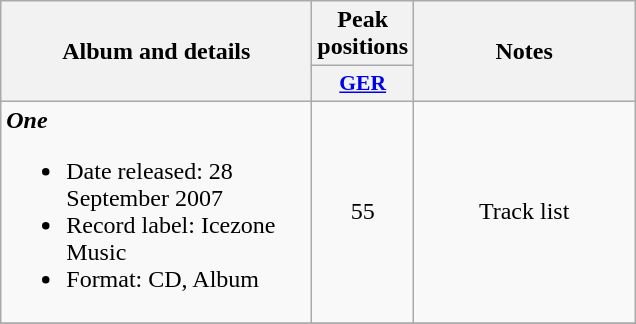<table class="wikitable">
<tr>
<th align="center" rowspan="2" width="200">Album and details</th>
<th align="center" colspan="1" width="20">Peak positions</th>
<th align="center" rowspan="2" width="140">Notes</th>
</tr>
<tr>
<th scope="col" style="width:3em;font-size:90%;"><a href='#'>GER</a><br></th>
</tr>
<tr>
<td><strong><em>One</em></strong><br><ul><li>Date released: 28 September 2007</li><li>Record label: Icezone Music</li><li>Format: CD, Album</li></ul></td>
<td style="text-align:center;">55</td>
<td style="text-align:center;">Track list<br></td>
</tr>
<tr>
</tr>
</table>
